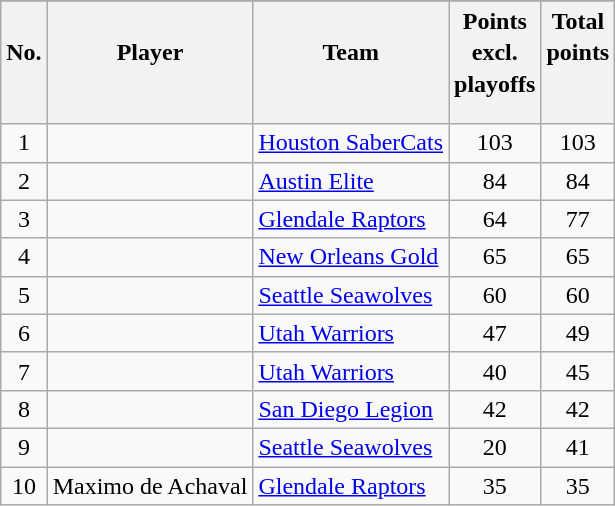<table class="wikitable sortable" style="text-align:center;">
<tr>
</tr>
<tr style="line-height:130%;">
<th style="border-bottom:0px;">No.</th>
<th style="border-bottom:0px;">Player</th>
<th style="border-bottom:0px;">Team</th>
<th style="border-bottom:0px;">Points<br><span>excl.<br>playoffs</span></th>
<th style="border-bottom:0px; vertical-align:top;">Total<br>points</th>
</tr>
<tr style="line-height:6px;">
<th style="border-top:0px;" data-sort-type="number"></th>
<th style="border-top:0px;"> </th>
<th style="border-top:0px;"> </th>
<th style="border-top:0px;" data-sort-type="number"></th>
<th style="border-top:0px;" data-sort-type="number"></th>
</tr>
<tr>
<td>1</td>
<td align=left></td>
<td align=left><a href='#'>Houston SaberCats</a></td>
<td>103</td>
<td>103</td>
</tr>
<tr>
<td>2</td>
<td align=left></td>
<td align=left><a href='#'>Austin Elite</a></td>
<td>84</td>
<td>84</td>
</tr>
<tr>
<td>3</td>
<td align=left></td>
<td align=left><a href='#'>Glendale Raptors</a></td>
<td>64</td>
<td>77</td>
</tr>
<tr>
<td>4</td>
<td align=left></td>
<td align=left><a href='#'>New Orleans Gold</a></td>
<td>65</td>
<td>65</td>
</tr>
<tr>
<td>5</td>
<td align=left></td>
<td align=left><a href='#'>Seattle Seawolves</a></td>
<td>60</td>
<td>60</td>
</tr>
<tr>
<td>6</td>
<td align=left></td>
<td align=left><a href='#'>Utah Warriors</a></td>
<td>47</td>
<td>49</td>
</tr>
<tr>
<td>7</td>
<td align=left></td>
<td align=left><a href='#'>Utah Warriors</a></td>
<td>40</td>
<td>45</td>
</tr>
<tr>
<td>8</td>
<td align=left></td>
<td align=left><a href='#'>San Diego Legion</a></td>
<td>42</td>
<td>42</td>
</tr>
<tr>
<td>9</td>
<td align=left></td>
<td align=left><a href='#'>Seattle Seawolves</a></td>
<td>20</td>
<td>41</td>
</tr>
<tr>
<td>10</td>
<td align=left>Maximo de Achaval</td>
<td align=left><a href='#'>Glendale Raptors</a></td>
<td>35</td>
<td>35</td>
</tr>
</table>
